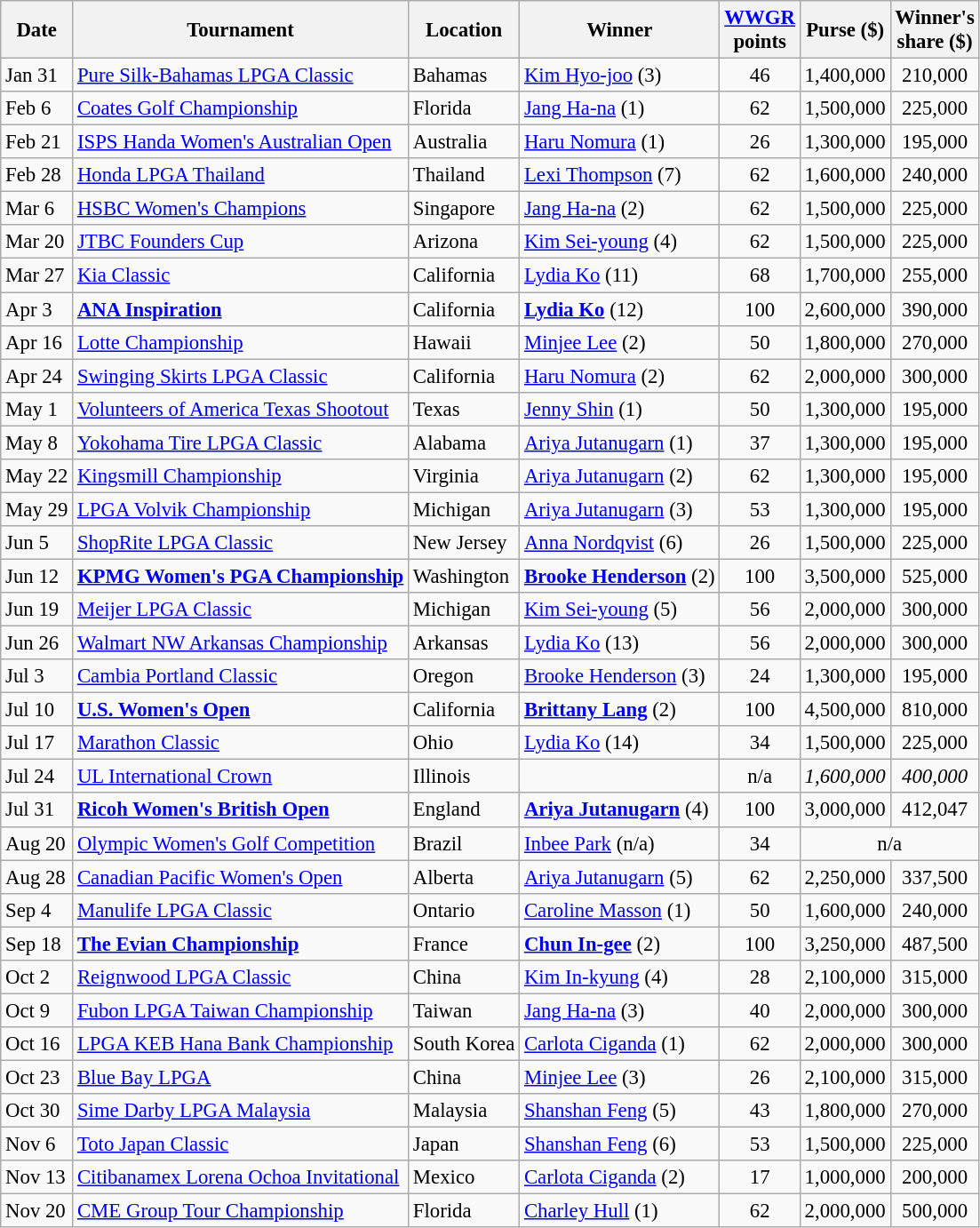<table class="wikitable sortable" style="font-size:95%;">
<tr>
<th>Date</th>
<th>Tournament</th>
<th>Location</th>
<th>Winner</th>
<th><a href='#'>WWGR</a><br>points</th>
<th>Purse ($)</th>
<th>Winner's<br>share ($)</th>
</tr>
<tr>
<td>Jan 31</td>
<td><a href='#'>Pure Silk-Bahamas LPGA Classic</a></td>
<td>Bahamas</td>
<td> <a href='#'>Kim Hyo-joo</a> (3)</td>
<td align=center>46</td>
<td align=center>1,400,000</td>
<td align=center>210,000</td>
</tr>
<tr>
<td>Feb 6</td>
<td><a href='#'>Coates Golf Championship</a></td>
<td>Florida</td>
<td> <a href='#'>Jang Ha-na</a> (1)</td>
<td align=center>62</td>
<td align=center>1,500,000</td>
<td align=center>225,000</td>
</tr>
<tr>
<td>Feb 21</td>
<td><a href='#'>ISPS Handa Women's Australian Open</a></td>
<td>Australia</td>
<td> <a href='#'>Haru Nomura</a> (1)</td>
<td align=center>26</td>
<td align=center>1,300,000</td>
<td align=center>195,000</td>
</tr>
<tr>
<td>Feb 28</td>
<td><a href='#'>Honda LPGA Thailand</a></td>
<td>Thailand</td>
<td> <a href='#'>Lexi Thompson</a> (7)</td>
<td align=center>62</td>
<td align=center>1,600,000</td>
<td align=center>240,000</td>
</tr>
<tr>
<td>Mar 6</td>
<td><a href='#'>HSBC Women's Champions</a></td>
<td>Singapore</td>
<td> <a href='#'>Jang Ha-na</a> (2)</td>
<td align=center>62</td>
<td align=center>1,500,000</td>
<td align=center>225,000</td>
</tr>
<tr>
<td>Mar 20</td>
<td><a href='#'>JTBC Founders Cup</a></td>
<td>Arizona</td>
<td> <a href='#'>Kim Sei-young</a> (4)</td>
<td align=center>62</td>
<td align=center>1,500,000</td>
<td align=center>225,000</td>
</tr>
<tr>
<td>Mar 27</td>
<td><a href='#'>Kia Classic</a></td>
<td>California</td>
<td> <a href='#'>Lydia Ko</a> (11)</td>
<td align=center>68</td>
<td align=center>1,700,000</td>
<td align=center>255,000</td>
</tr>
<tr>
<td>Apr 3</td>
<td><strong><a href='#'>ANA Inspiration</a></strong></td>
<td>California</td>
<td> <strong><a href='#'>Lydia Ko</a></strong> (12)</td>
<td align=center>100</td>
<td align=center>2,600,000</td>
<td align=center>390,000</td>
</tr>
<tr>
<td>Apr 16</td>
<td><a href='#'>Lotte Championship</a></td>
<td>Hawaii</td>
<td> <a href='#'>Minjee Lee</a> (2)</td>
<td align=center>50</td>
<td align=center>1,800,000</td>
<td align=center>270,000</td>
</tr>
<tr>
<td>Apr 24</td>
<td><a href='#'>Swinging Skirts LPGA Classic</a></td>
<td>California</td>
<td> <a href='#'>Haru Nomura</a> (2)</td>
<td align=center>62</td>
<td align=center>2,000,000</td>
<td align=center>300,000</td>
</tr>
<tr>
<td>May 1</td>
<td><a href='#'>Volunteers of America Texas Shootout</a></td>
<td>Texas</td>
<td> <a href='#'>Jenny Shin</a> (1)</td>
<td align=center>50</td>
<td align=center>1,300,000</td>
<td align=center>195,000</td>
</tr>
<tr>
<td>May 8</td>
<td><a href='#'>Yokohama Tire LPGA Classic</a></td>
<td>Alabama</td>
<td> <a href='#'>Ariya Jutanugarn</a> (1)</td>
<td align=center>37</td>
<td align=center>1,300,000</td>
<td align=center>195,000</td>
</tr>
<tr>
<td>May 22</td>
<td><a href='#'>Kingsmill Championship</a></td>
<td>Virginia</td>
<td> <a href='#'>Ariya Jutanugarn</a> (2)</td>
<td align=center>62</td>
<td align=center>1,300,000</td>
<td align=center>195,000</td>
</tr>
<tr>
<td>May 29</td>
<td><a href='#'>LPGA Volvik Championship</a></td>
<td>Michigan</td>
<td> <a href='#'>Ariya Jutanugarn</a> (3)</td>
<td align=center>53</td>
<td align=center>1,300,000</td>
<td align=center>195,000</td>
</tr>
<tr>
<td>Jun 5</td>
<td><a href='#'>ShopRite LPGA Classic</a></td>
<td>New Jersey</td>
<td> <a href='#'>Anna Nordqvist</a> (6)</td>
<td align=center>26</td>
<td align=center>1,500,000</td>
<td align=center>225,000</td>
</tr>
<tr>
<td>Jun 12</td>
<td><strong><a href='#'>KPMG Women's PGA Championship</a></strong></td>
<td>Washington</td>
<td> <strong><a href='#'>Brooke Henderson</a></strong> (2)</td>
<td align=center>100</td>
<td align=center>3,500,000</td>
<td align=center>525,000</td>
</tr>
<tr>
<td>Jun 19</td>
<td><a href='#'>Meijer LPGA Classic</a></td>
<td>Michigan</td>
<td> <a href='#'>Kim Sei-young</a> (5)</td>
<td align=center>56</td>
<td align=center>2,000,000</td>
<td align=center>300,000</td>
</tr>
<tr>
<td>Jun 26</td>
<td><a href='#'>Walmart NW Arkansas Championship</a></td>
<td>Arkansas</td>
<td> <a href='#'>Lydia Ko</a> (13)</td>
<td align=center>56</td>
<td align=center>2,000,000</td>
<td align=center>300,000</td>
</tr>
<tr>
<td>Jul 3</td>
<td><a href='#'>Cambia Portland Classic</a></td>
<td>Oregon</td>
<td> <a href='#'>Brooke Henderson</a> (3)</td>
<td align=center>24</td>
<td align=center>1,300,000</td>
<td align=center>195,000</td>
</tr>
<tr>
<td>Jul 10</td>
<td><strong><a href='#'>U.S. Women's Open</a></strong></td>
<td>California</td>
<td> <strong><a href='#'>Brittany Lang</a></strong> (2)</td>
<td align=center>100</td>
<td align=center>4,500,000</td>
<td align=center>810,000</td>
</tr>
<tr>
<td>Jul 17</td>
<td><a href='#'>Marathon Classic</a></td>
<td>Ohio</td>
<td> <a href='#'>Lydia Ko</a> (14)</td>
<td align=center>34</td>
<td align=center>1,500,000</td>
<td align=center>225,000</td>
</tr>
<tr>
<td>Jul 24</td>
<td><a href='#'>UL International Crown</a></td>
<td>Illinois</td>
<td></td>
<td align=center>n/a</td>
<td align=center><em>1,600,000</em></td>
<td align=center><em>400,000</em></td>
</tr>
<tr>
<td>Jul 31</td>
<td><strong><a href='#'>Ricoh Women's British Open</a></strong></td>
<td>England</td>
<td> <strong><a href='#'>Ariya Jutanugarn</a></strong> (4)</td>
<td align=center>100</td>
<td align=center>3,000,000</td>
<td align=center>412,047</td>
</tr>
<tr>
<td>Aug 20</td>
<td><a href='#'>Olympic Women's Golf Competition</a></td>
<td>Brazil</td>
<td> <a href='#'>Inbee Park</a> (n/a)</td>
<td align=center>34</td>
<td align=center colspan=2>n/a</td>
</tr>
<tr>
<td>Aug 28</td>
<td><a href='#'>Canadian Pacific Women's Open</a></td>
<td>Alberta</td>
<td> <a href='#'>Ariya Jutanugarn</a> (5)</td>
<td align=center>62</td>
<td align=center>2,250,000</td>
<td align=center>337,500</td>
</tr>
<tr>
<td>Sep 4</td>
<td><a href='#'>Manulife LPGA Classic</a></td>
<td>Ontario</td>
<td> <a href='#'>Caroline Masson</a> (1)</td>
<td align=center>50</td>
<td align=center>1,600,000</td>
<td align=center>240,000</td>
</tr>
<tr>
<td>Sep 18</td>
<td><strong><a href='#'>The Evian Championship</a></strong></td>
<td>France</td>
<td> <strong><a href='#'>Chun In-gee</a></strong> (2)</td>
<td align=center>100</td>
<td align=center>3,250,000</td>
<td align=center>487,500</td>
</tr>
<tr>
<td>Oct 2</td>
<td><a href='#'>Reignwood LPGA Classic</a></td>
<td>China</td>
<td> <a href='#'>Kim In-kyung</a> (4)</td>
<td align=center>28</td>
<td align=center>2,100,000</td>
<td align=center>315,000</td>
</tr>
<tr>
<td>Oct 9</td>
<td><a href='#'>Fubon LPGA Taiwan Championship</a></td>
<td>Taiwan</td>
<td> <a href='#'>Jang Ha-na</a> (3)</td>
<td align=center>40</td>
<td align=center>2,000,000</td>
<td align=center>300,000</td>
</tr>
<tr>
<td>Oct 16</td>
<td><a href='#'>LPGA KEB Hana Bank Championship</a></td>
<td>South Korea</td>
<td> <a href='#'>Carlota Ciganda</a> (1)</td>
<td align=center>62</td>
<td align=center>2,000,000</td>
<td align=center>300,000</td>
</tr>
<tr>
<td>Oct 23</td>
<td><a href='#'>Blue Bay LPGA</a></td>
<td>China</td>
<td> <a href='#'>Minjee Lee</a> (3)</td>
<td align=center>26</td>
<td align=center>2,100,000</td>
<td align=center>315,000</td>
</tr>
<tr>
<td>Oct 30</td>
<td><a href='#'>Sime Darby LPGA Malaysia</a></td>
<td>Malaysia</td>
<td> <a href='#'>Shanshan Feng</a> (5)</td>
<td align=center>43</td>
<td align=center>1,800,000</td>
<td align=center>270,000</td>
</tr>
<tr>
<td>Nov 6</td>
<td><a href='#'>Toto Japan Classic</a></td>
<td>Japan</td>
<td> <a href='#'>Shanshan Feng</a> (6)</td>
<td align=center>53</td>
<td align=center>1,500,000</td>
<td align=center>225,000</td>
</tr>
<tr>
<td>Nov 13</td>
<td><a href='#'>Citibanamex Lorena Ochoa Invitational</a></td>
<td>Mexico</td>
<td> <a href='#'>Carlota Ciganda</a> (2)</td>
<td align=center>17</td>
<td align=center>1,000,000</td>
<td align=center>200,000</td>
</tr>
<tr>
<td>Nov 20</td>
<td><a href='#'>CME Group Tour Championship</a></td>
<td>Florida</td>
<td> <a href='#'>Charley Hull</a> (1)</td>
<td align=center>62</td>
<td align=center>2,000,000</td>
<td align=center>500,000</td>
</tr>
</table>
